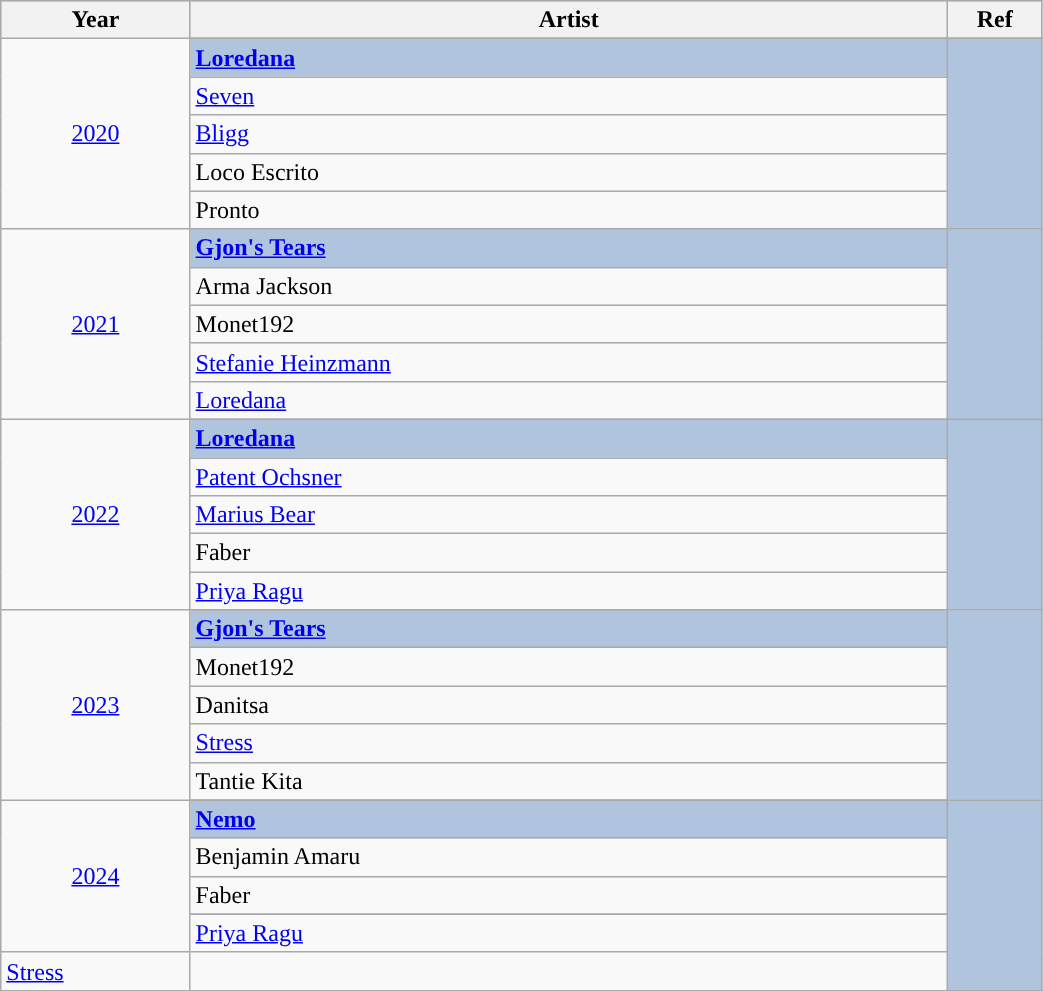<table class="wikitable" style="width:55%;">
<tr style="background:#bebebe;">
<th style="width:10%;">Year</th>
<th style="width:40%;">Artist</th>
<th style="width:5%;">Ref</th>
</tr>
<tr>
<td rowspan="6" align="center"><a href='#'>2020</a></td>
</tr>
<tr style="background:#B0C4DE">
<td><strong><a href='#'>Loredana</a></strong></td>
<td rowspan="6" align="center"></td>
</tr>
<tr>
<td><a href='#'>Seven</a></td>
</tr>
<tr>
<td><a href='#'>Bligg</a></td>
</tr>
<tr>
<td>Loco Escrito</td>
</tr>
<tr>
<td>Pronto</td>
</tr>
<tr>
<td rowspan="6" align="center"><a href='#'>2021</a></td>
</tr>
<tr style="background:#B0C4DE">
<td><strong><a href='#'>Gjon's Tears</a></strong></td>
<td rowspan="6" align="center"></td>
</tr>
<tr>
<td>Arma Jackson</td>
</tr>
<tr>
<td>Monet192</td>
</tr>
<tr>
<td><a href='#'>Stefanie Heinzmann</a></td>
</tr>
<tr>
<td><a href='#'>Loredana</a></td>
</tr>
<tr>
<td rowspan="6" align="center"><a href='#'>2022</a></td>
</tr>
<tr style="background:#B0C4DE">
<td><a href='#'><strong>Loredana</strong></a></td>
<td rowspan="6" align="center"></td>
</tr>
<tr>
<td><a href='#'>Patent Ochsner</a></td>
</tr>
<tr>
<td><a href='#'>Marius Bear</a></td>
</tr>
<tr>
<td>Faber</td>
</tr>
<tr>
<td><a href='#'>Priya Ragu</a></td>
</tr>
<tr>
<td rowspan="6" align="center"><a href='#'>2023</a></td>
</tr>
<tr style="background:#B0C4DE">
<td><strong><a href='#'>Gjon's Tears</a></strong></td>
<td rowspan="6" align="center"></td>
</tr>
<tr>
<td>Monet192</td>
</tr>
<tr>
<td>Danitsa</td>
</tr>
<tr>
<td><a href='#'>Stress</a></td>
</tr>
<tr>
<td>Tantie Kita</td>
</tr>
<tr>
<td rowspan="6" align="center"><a href='#'>2024</a></td>
</tr>
<tr style="background:#B0C4DE">
<td><strong><a href='#'>Nemo</a></strong></td>
<td rowspan="6" align="center"></td>
</tr>
<tr>
<td>Benjamin Amaru</td>
</tr>
<tr>
<td>Faber</td>
</tr>
<tr>
</tr>
<tr>
<td><a href='#'>Priya Ragu</a></td>
</tr>
<tr>
<td><a href='#'>Stress</a></td>
</tr>
<tr>
</tr>
</table>
